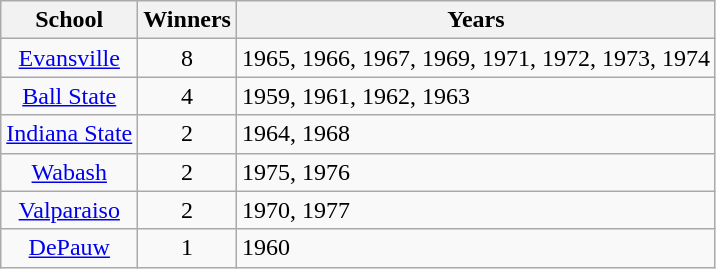<table class=wikitable>
<tr>
<th>School</th>
<th>Winners</th>
<th>Years</th>
</tr>
<tr>
<td align=center><a href='#'>Evansville</a></td>
<td align=center>8</td>
<td>1965, 1966, 1967, 1969, 1971, 1972, 1973, 1974</td>
</tr>
<tr>
<td align=center><a href='#'>Ball State</a></td>
<td align=center>4</td>
<td>1959, 1961, 1962, 1963</td>
</tr>
<tr>
<td align=center><a href='#'>Indiana State</a></td>
<td align=center>2</td>
<td>1964, 1968</td>
</tr>
<tr>
<td align=center><a href='#'>Wabash</a></td>
<td align=center>2</td>
<td>1975, 1976</td>
</tr>
<tr>
<td align=center><a href='#'>Valparaiso</a></td>
<td align=center>2</td>
<td>1970, 1977</td>
</tr>
<tr>
<td align=center><a href='#'>DePauw</a></td>
<td align=center>1</td>
<td>1960</td>
</tr>
</table>
